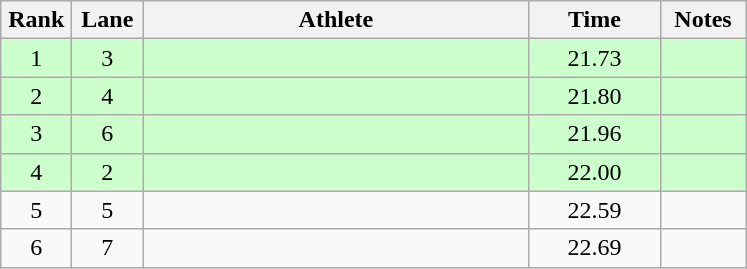<table class="wikitable sortable" style="text-align:center">
<tr>
<th width=40>Rank</th>
<th width=40>Lane</th>
<th width=250>Athlete</th>
<th width=80>Time</th>
<th width=50>Notes</th>
</tr>
<tr bgcolor=ccffcc>
<td>1</td>
<td>3</td>
<td align=left></td>
<td>21.73</td>
<td></td>
</tr>
<tr bgcolor=ccffcc>
<td>2</td>
<td>4</td>
<td align=left></td>
<td>21.80</td>
<td></td>
</tr>
<tr bgcolor=ccffcc>
<td>3</td>
<td>6</td>
<td align=left></td>
<td>21.96</td>
<td></td>
</tr>
<tr bgcolor=ccffcc>
<td>4</td>
<td>2</td>
<td align=left></td>
<td>22.00</td>
<td></td>
</tr>
<tr>
<td>5</td>
<td>5</td>
<td align=left></td>
<td>22.59</td>
<td></td>
</tr>
<tr>
<td>6</td>
<td>7</td>
<td align=left></td>
<td>22.69</td>
<td></td>
</tr>
</table>
